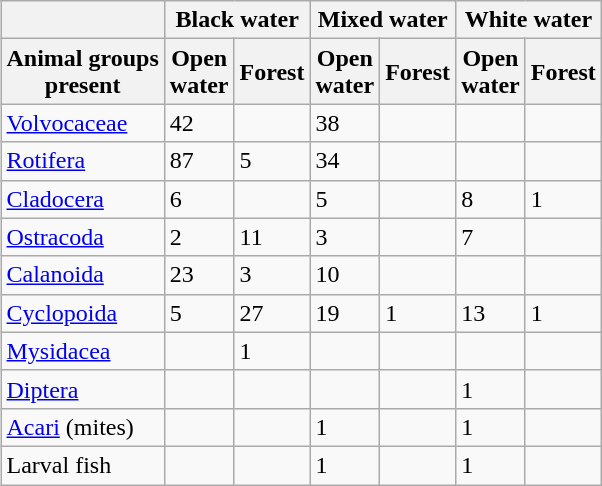<table id="table3" class="wikitable" style="float:right; clear:right; margin:0 0 0.5em 1em;">
<tr>
<th></th>
<th colspan="2">Black water</th>
<th colspan="2">Mixed water</th>
<th colspan="2">White water</th>
</tr>
<tr>
<th>Animal groups<br> present</th>
<th>Open<br> water</th>
<th>Forest</th>
<th>Open<br> water</th>
<th>Forest</th>
<th>Open<br> water</th>
<th>Forest</th>
</tr>
<tr>
<td><a href='#'>Volvocaceae</a></td>
<td>42</td>
<td> </td>
<td>38</td>
<td> </td>
<td> </td>
<td> </td>
</tr>
<tr>
<td><a href='#'>Rotifera</a></td>
<td>87</td>
<td>5</td>
<td>34</td>
<td> </td>
<td> </td>
<td> </td>
</tr>
<tr>
<td><a href='#'>Cladocera</a></td>
<td>6</td>
<td> </td>
<td>5</td>
<td> </td>
<td>8</td>
<td>1</td>
</tr>
<tr>
<td><a href='#'>Ostracoda</a></td>
<td>2</td>
<td>11</td>
<td>3</td>
<td> </td>
<td>7</td>
<td> </td>
</tr>
<tr>
<td><a href='#'>Calanoida</a></td>
<td>23</td>
<td>3</td>
<td>10</td>
<td> </td>
<td> </td>
<td> </td>
</tr>
<tr>
<td><a href='#'>Cyclopoida</a></td>
<td>5</td>
<td>27</td>
<td>19</td>
<td>1</td>
<td>13</td>
<td>1</td>
</tr>
<tr>
<td><a href='#'>Mysidacea</a></td>
<td> </td>
<td>1</td>
<td> </td>
<td> </td>
<td> </td>
<td> </td>
</tr>
<tr>
<td><a href='#'>Diptera</a></td>
<td> </td>
<td> </td>
<td> </td>
<td> </td>
<td>1</td>
<td> </td>
</tr>
<tr>
<td><a href='#'>Acari</a> (mites)</td>
<td> </td>
<td> </td>
<td>1</td>
<td> </td>
<td>1</td>
<td> </td>
</tr>
<tr>
<td>Larval fish</td>
<td> </td>
<td> </td>
<td>1</td>
<td> </td>
<td>1</td>
<td> </td>
</tr>
</table>
